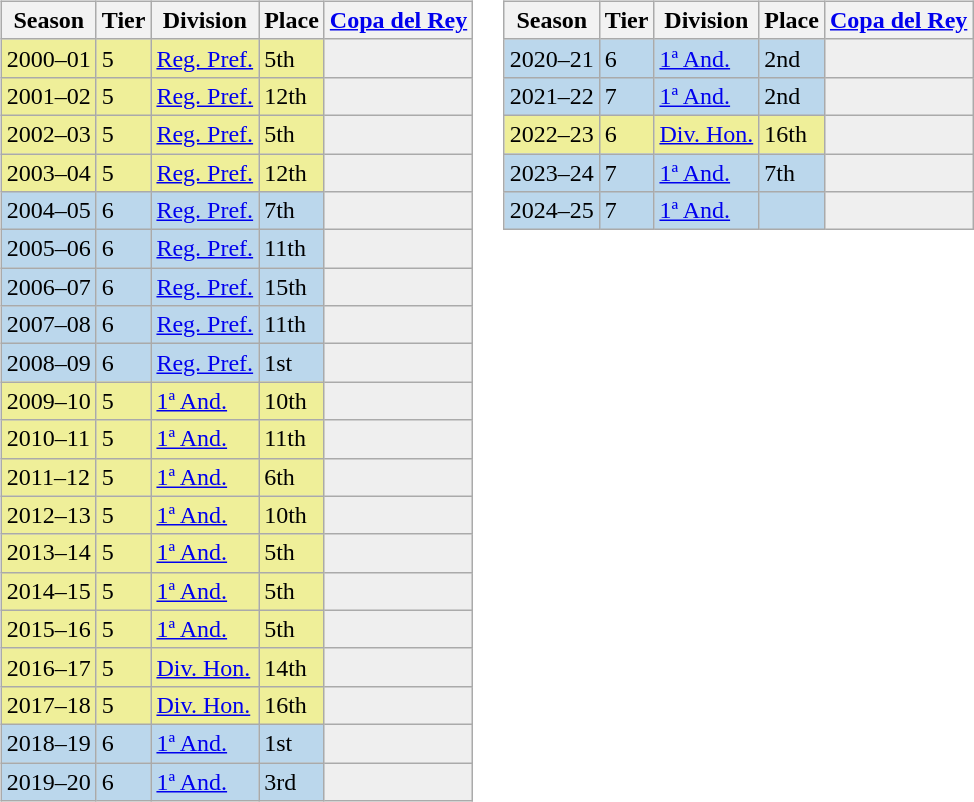<table>
<tr>
<td valign="top" width=0%><br><table class="wikitable">
<tr style="background:#f0f6fa;">
<th>Season</th>
<th>Tier</th>
<th>Division</th>
<th>Place</th>
<th><a href='#'>Copa del Rey</a></th>
</tr>
<tr>
<td style="background:#EFEF99;">2000–01</td>
<td style="background:#EFEF99;">5</td>
<td style="background:#EFEF99;"><a href='#'>Reg. Pref.</a></td>
<td style="background:#EFEF99;">5th</td>
<th style="background:#efefef;"></th>
</tr>
<tr>
<td style="background:#EFEF99;">2001–02</td>
<td style="background:#EFEF99;">5</td>
<td style="background:#EFEF99;"><a href='#'>Reg. Pref.</a></td>
<td style="background:#EFEF99;">12th</td>
<th style="background:#efefef;"></th>
</tr>
<tr>
<td style="background:#EFEF99;">2002–03</td>
<td style="background:#EFEF99;">5</td>
<td style="background:#EFEF99;"><a href='#'>Reg. Pref.</a></td>
<td style="background:#EFEF99;">5th</td>
<th style="background:#efefef;"></th>
</tr>
<tr>
<td style="background:#EFEF99;">2003–04</td>
<td style="background:#EFEF99;">5</td>
<td style="background:#EFEF99;"><a href='#'>Reg. Pref.</a></td>
<td style="background:#EFEF99;">12th</td>
<th style="background:#efefef;"></th>
</tr>
<tr>
<td style="background:#BBD7EC;">2004–05</td>
<td style="background:#BBD7EC;">6</td>
<td style="background:#BBD7EC;"><a href='#'>Reg. Pref.</a></td>
<td style="background:#BBD7EC;">7th</td>
<th style="background:#efefef;"></th>
</tr>
<tr>
<td style="background:#BBD7EC;">2005–06</td>
<td style="background:#BBD7EC;">6</td>
<td style="background:#BBD7EC;"><a href='#'>Reg. Pref.</a></td>
<td style="background:#BBD7EC;">11th</td>
<th style="background:#efefef;"></th>
</tr>
<tr>
<td style="background:#BBD7EC;">2006–07</td>
<td style="background:#BBD7EC;">6</td>
<td style="background:#BBD7EC;"><a href='#'>Reg. Pref.</a></td>
<td style="background:#BBD7EC;">15th</td>
<th style="background:#efefef;"></th>
</tr>
<tr>
<td style="background:#BBD7EC;">2007–08</td>
<td style="background:#BBD7EC;">6</td>
<td style="background:#BBD7EC;"><a href='#'>Reg. Pref.</a></td>
<td style="background:#BBD7EC;">11th</td>
<th style="background:#efefef;"></th>
</tr>
<tr>
<td style="background:#BBD7EC;">2008–09</td>
<td style="background:#BBD7EC;">6</td>
<td style="background:#BBD7EC;"><a href='#'>Reg. Pref.</a></td>
<td style="background:#BBD7EC;">1st</td>
<th style="background:#efefef;"></th>
</tr>
<tr>
<td style="background:#EFEF99;">2009–10</td>
<td style="background:#EFEF99;">5</td>
<td style="background:#EFEF99;"><a href='#'>1ª And.</a></td>
<td style="background:#EFEF99;">10th</td>
<th style="background:#efefef;"></th>
</tr>
<tr>
<td style="background:#EFEF99;">2010–11</td>
<td style="background:#EFEF99;">5</td>
<td style="background:#EFEF99;"><a href='#'>1ª And.</a></td>
<td style="background:#EFEF99;">11th</td>
<th style="background:#efefef;"></th>
</tr>
<tr>
<td style="background:#EFEF99;">2011–12</td>
<td style="background:#EFEF99;">5</td>
<td style="background:#EFEF99;"><a href='#'>1ª And.</a></td>
<td style="background:#EFEF99;">6th</td>
<th style="background:#efefef;"></th>
</tr>
<tr>
<td style="background:#EFEF99;">2012–13</td>
<td style="background:#EFEF99;">5</td>
<td style="background:#EFEF99;"><a href='#'>1ª And.</a></td>
<td style="background:#EFEF99;">10th</td>
<th style="background:#efefef;"></th>
</tr>
<tr>
<td style="background:#EFEF99;">2013–14</td>
<td style="background:#EFEF99;">5</td>
<td style="background:#EFEF99;"><a href='#'>1ª And.</a></td>
<td style="background:#EFEF99;">5th</td>
<th style="background:#efefef;"></th>
</tr>
<tr>
<td style="background:#EFEF99;">2014–15</td>
<td style="background:#EFEF99;">5</td>
<td style="background:#EFEF99;"><a href='#'>1ª And.</a></td>
<td style="background:#EFEF99;">5th</td>
<th style="background:#efefef;"></th>
</tr>
<tr>
<td style="background:#EFEF99;">2015–16</td>
<td style="background:#EFEF99;">5</td>
<td style="background:#EFEF99;"><a href='#'>1ª And.</a></td>
<td style="background:#EFEF99;">5th</td>
<th style="background:#efefef;"></th>
</tr>
<tr>
<td style="background:#EFEF99;">2016–17</td>
<td style="background:#EFEF99;">5</td>
<td style="background:#EFEF99;"><a href='#'>Div. Hon.</a></td>
<td style="background:#EFEF99;">14th</td>
<th style="background:#efefef;"></th>
</tr>
<tr>
<td style="background:#EFEF99;">2017–18</td>
<td style="background:#EFEF99;">5</td>
<td style="background:#EFEF99;"><a href='#'>Div. Hon.</a></td>
<td style="background:#EFEF99;">16th</td>
<th style="background:#efefef;"></th>
</tr>
<tr>
<td style="background:#BBD7EC;">2018–19</td>
<td style="background:#BBD7EC;">6</td>
<td style="background:#BBD7EC;"><a href='#'>1ª And.</a></td>
<td style="background:#BBD7EC;">1st</td>
<th style="background:#efefef;"></th>
</tr>
<tr>
<td style="background:#BBD7EC;">2019–20</td>
<td style="background:#BBD7EC;">6</td>
<td style="background:#BBD7EC;"><a href='#'>1ª And.</a></td>
<td style="background:#BBD7EC;">3rd</td>
<th style="background:#efefef;"></th>
</tr>
</table>
</td>
<td valign="top" width=0%><br><table class="wikitable">
<tr style="background:#f0f6fa;">
<th>Season</th>
<th>Tier</th>
<th>Division</th>
<th>Place</th>
<th><a href='#'>Copa del Rey</a></th>
</tr>
<tr>
<td style="background:#BBD7EC;">2020–21</td>
<td style="background:#BBD7EC;">6</td>
<td style="background:#BBD7EC;"><a href='#'>1ª And.</a></td>
<td style="background:#BBD7EC;">2nd</td>
<th style="background:#efefef;"></th>
</tr>
<tr>
<td style="background:#BBD7EC;">2021–22</td>
<td style="background:#BBD7EC;">7</td>
<td style="background:#BBD7EC;"><a href='#'>1ª And.</a></td>
<td style="background:#BBD7EC;">2nd</td>
<th style="background:#efefef;"></th>
</tr>
<tr>
<td style="background:#EFEF99;">2022–23</td>
<td style="background:#EFEF99;">6</td>
<td style="background:#EFEF99;"><a href='#'>Div. Hon.</a></td>
<td style="background:#EFEF99;">16th</td>
<th style="background:#efefef;"></th>
</tr>
<tr>
<td style="background:#BBD7EC;">2023–24</td>
<td style="background:#BBD7EC;">7</td>
<td style="background:#BBD7EC;"><a href='#'>1ª And.</a></td>
<td style="background:#BBD7EC;">7th</td>
<th style="background:#efefef;"></th>
</tr>
<tr>
<td style="background:#BBD7EC;">2024–25</td>
<td style="background:#BBD7EC;">7</td>
<td style="background:#BBD7EC;"><a href='#'>1ª And.</a></td>
<td style="background:#BBD7EC;"></td>
<th style="background:#efefef;"></th>
</tr>
</table>
</td>
</tr>
</table>
